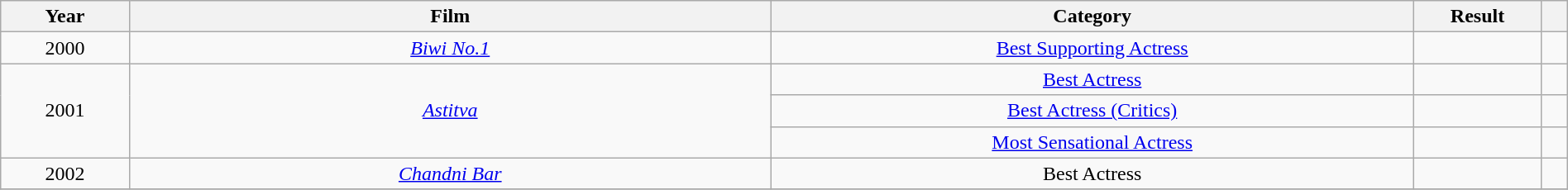<table class="wikitable sortable" style="width:100%;">
<tr>
<th style="width:5%;">Year</th>
<th style="width:25%;">Film</th>
<th style="width:25%;">Category</th>
<th style="width:5%;">Result</th>
<th style="width:1%;" class="unsortable"></th>
</tr>
<tr>
<td style="text-align:center;">2000</td>
<td style="text-align:center;"><em><a href='#'>Biwi No.1</a></em></td>
<td style="text-align:center;"><a href='#'>Best Supporting Actress</a></td>
<td></td>
<td style="text-align:center;"></td>
</tr>
<tr>
<td style="text-align:center;" rowspan="3">2001</td>
<td style="text-align:center;" rowspan="3"><em><a href='#'>Astitva</a></em></td>
<td style="text-align:center;"><a href='#'>Best Actress</a></td>
<td></td>
<td style="text-align:center;"></td>
</tr>
<tr>
<td style="text-align:center;"><a href='#'>Best Actress (Critics)</a></td>
<td></td>
<td style="text-align:center;"></td>
</tr>
<tr>
<td style="text-align:center;"><a href='#'>Most Sensational Actress</a></td>
<td></td>
<td style="text-align:center;"></td>
</tr>
<tr>
<td style="text-align:center;">2002</td>
<td style="text-align:center;"><em><a href='#'>Chandni Bar</a></em></td>
<td style="text-align:center;">Best Actress</td>
<td></td>
<td style="text-align:center;"></td>
</tr>
<tr>
</tr>
</table>
